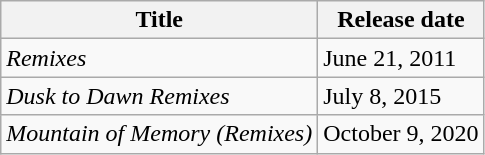<table class="wikitable">
<tr>
<th>Title</th>
<th>Release date</th>
</tr>
<tr>
<td><em>Remixes</em></td>
<td>June 21, 2011</td>
</tr>
<tr>
<td><em>Dusk to Dawn Remixes</em></td>
<td>July 8, 2015</td>
</tr>
<tr>
<td><em>Mountain of Memory (Remixes)</em></td>
<td>October 9, 2020</td>
</tr>
</table>
